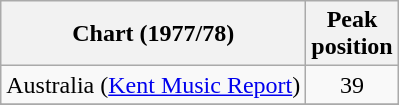<table class="wikitable">
<tr>
<th>Chart (1977/78)</th>
<th>Peak<br>position</th>
</tr>
<tr>
<td>Australia (<a href='#'>Kent Music Report</a>)</td>
<td style="text-align:center;">39</td>
</tr>
<tr>
</tr>
<tr>
</tr>
</table>
